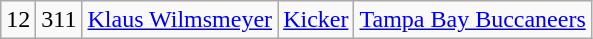<table class="wikitable" style="text-align:center">
<tr>
<td>12</td>
<td>311</td>
<td><a href='#'>Klaus Wilmsmeyer</a></td>
<td><a href='#'>Kicker</a></td>
<td><a href='#'>Tampa Bay Buccaneers</a></td>
</tr>
</table>
